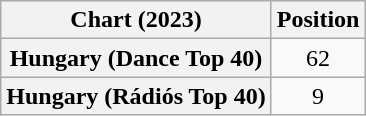<table class="wikitable plainrowheaders" style="text-align:center">
<tr>
<th>Chart (2023)</th>
<th>Position</th>
</tr>
<tr>
<th scope="row">Hungary (Dance Top 40)</th>
<td>62</td>
</tr>
<tr>
<th scope="row">Hungary (Rádiós Top 40)</th>
<td>9</td>
</tr>
</table>
